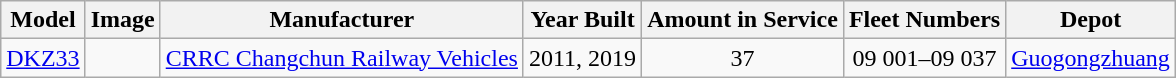<table class="wikitable" style="border-collapse: collapse; text-align: center;">
<tr>
<th>Model</th>
<th>Image</th>
<th>Manufacturer</th>
<th>Year Built</th>
<th>Amount in Service</th>
<th>Fleet Numbers</th>
<th>Depot</th>
</tr>
<tr>
<td><a href='#'>DKZ33</a></td>
<td></td>
<td><a href='#'>CRRC Changchun Railway Vehicles</a></td>
<td>2011, 2019</td>
<td>37</td>
<td>09 001–09 037</td>
<td><a href='#'>Guogongzhuang</a></td>
</tr>
</table>
